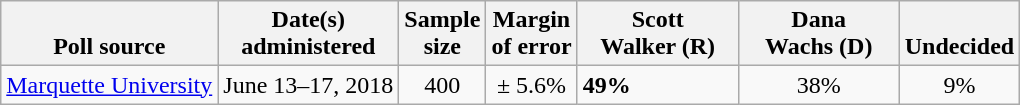<table class="wikitable">
<tr valign=bottom>
<th>Poll source</th>
<th>Date(s)<br>administered</th>
<th>Sample<br>size</th>
<th>Margin<br>of error</th>
<th style="width:100px;">Scott<br>Walker (R)</th>
<th style="width:100px;">Dana<br>Wachs (D)</th>
<th>Undecided</th>
</tr>
<tr>
<td><a href='#'>Marquette University</a></td>
<td align=center>June 13–17, 2018</td>
<td align=center>400</td>
<td align=center>± 5.6%</td>
<td><strong>49%</strong></td>
<td align=center>38%</td>
<td align=center>9%</td>
</tr>
</table>
